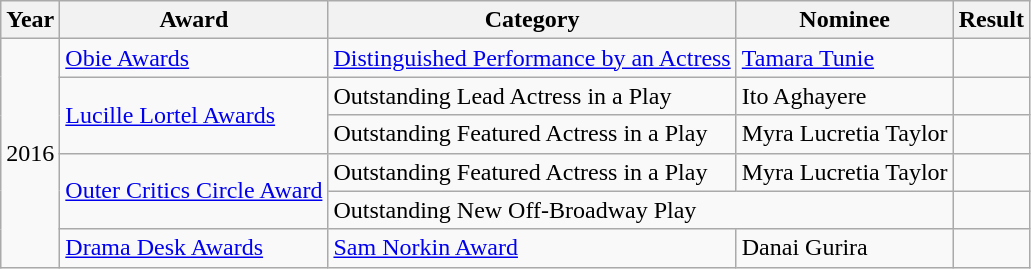<table class="wikitable">
<tr>
<th>Year</th>
<th>Award</th>
<th>Category</th>
<th>Nominee</th>
<th>Result</th>
</tr>
<tr>
<td rowspan="6">2016</td>
<td><a href='#'>Obie Awards</a></td>
<td><a href='#'>Distinguished Performance by an Actress</a></td>
<td><a href='#'>Tamara Tunie</a></td>
<td></td>
</tr>
<tr>
<td rowspan="2"><a href='#'>Lucille Lortel Awards</a></td>
<td>Outstanding Lead Actress in a Play</td>
<td>Ito Aghayere</td>
<td></td>
</tr>
<tr>
<td>Outstanding Featured Actress in a Play</td>
<td>Myra Lucretia Taylor</td>
<td></td>
</tr>
<tr>
<td rowspan="2"><a href='#'>Outer Critics Circle Award</a></td>
<td>Outstanding Featured Actress in a Play</td>
<td>Myra Lucretia Taylor</td>
<td></td>
</tr>
<tr>
<td colspan="2">Outstanding New Off-Broadway Play</td>
<td></td>
</tr>
<tr>
<td><a href='#'>Drama Desk Awards</a></td>
<td><a href='#'>Sam Norkin Award</a></td>
<td>Danai Gurira</td>
<td></td>
</tr>
</table>
